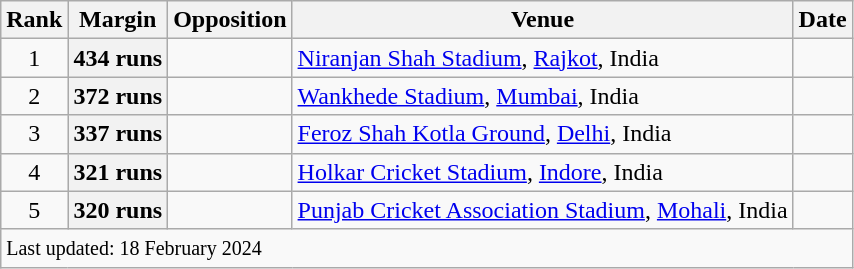<table class="wikitable sortable">
<tr>
<th scope=col>Rank</th>
<th scope=col>Margin</th>
<th scope=col>Opposition</th>
<th scope=col>Venue</th>
<th scope=col>Date</th>
</tr>
<tr>
<td align=center>1</td>
<th scope=row style=text-align:center;>434 runs</th>
<td></td>
<td><a href='#'>Niranjan Shah Stadium</a>, <a href='#'>Rajkot</a>, India</td>
<td></td>
</tr>
<tr>
<td align=center>2</td>
<th scope=row style=text-align:center;>372 runs</th>
<td></td>
<td><a href='#'>Wankhede Stadium</a>, <a href='#'>Mumbai</a>, India</td>
<td></td>
</tr>
<tr>
<td align=center>3</td>
<th scope=row style=text-align:center;>337 runs</th>
<td></td>
<td><a href='#'>Feroz Shah Kotla Ground</a>, <a href='#'>Delhi</a>, India</td>
<td></td>
</tr>
<tr>
<td align=center>4</td>
<th scope=row style=text-align:center;>321 runs</th>
<td></td>
<td><a href='#'>Holkar Cricket Stadium</a>, <a href='#'>Indore</a>, India</td>
<td></td>
</tr>
<tr>
<td align=center>5</td>
<th scope=row style=text-align:center;>320 runs</th>
<td></td>
<td><a href='#'>Punjab Cricket Association Stadium</a>, <a href='#'>Mohali</a>, India</td>
<td></td>
</tr>
<tr class=sortbottom>
<td colspan=5><small>Last updated: 18 February 2024</small></td>
</tr>
</table>
